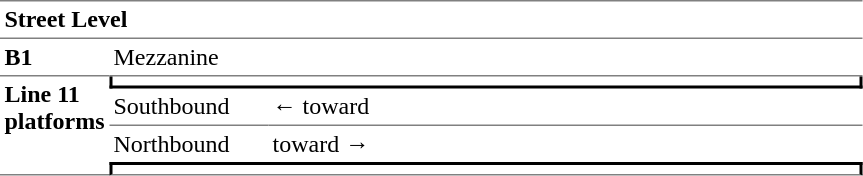<table cellspacing="0" cellpadding="3" border="0">
<tr>
<td colspan="3" style="border-bottom:solid 1px gray;border-top:solid 1px gray;" width="50" valign="top"><strong>Street Level</strong></td>
</tr>
<tr>
<td style="border-bottom:solid 1px gray;" width="50" valign="top"><strong>B1</strong></td>
<td colspan="2" style="border-bottom:solid 1px gray;" width="100" valign="top">Mezzanine</td>
</tr>
<tr>
<td rowspan="10" style="border-bottom:solid 1px gray;" width="50" valign="top"><strong>Line 11 platforms</strong></td>
<td colspan="2" style="border-right:solid 2px black;border-left:solid 2px black;border-bottom:solid 2px black;text-align:center;"></td>
</tr>
<tr>
<td style="border-bottom:solid 1px gray;" width="100">Southbound</td>
<td style="border-bottom:solid 1px gray;" width="390">←   toward  </td>
</tr>
<tr>
<td>Northbound</td>
<td>   toward   →</td>
</tr>
<tr>
<td colspan="2" style="border-top:solid 2px black;border-right:solid 2px black;border-left:solid 2px black;border-bottom:solid 1px gray;text-align:center;"></td>
</tr>
</table>
